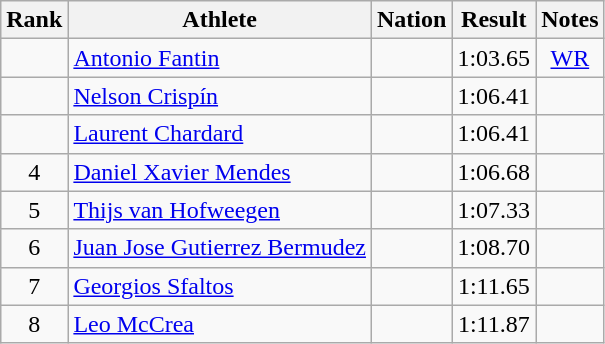<table class="wikitable sortable" style="text-align:center">
<tr>
<th>Rank</th>
<th>Athlete</th>
<th>Nation</th>
<th>Result</th>
<th>Notes</th>
</tr>
<tr>
<td></td>
<td align=left><a href='#'>Antonio Fantin</a></td>
<td align=left></td>
<td>1:03.65</td>
<td><a href='#'>WR</a></td>
</tr>
<tr>
<td></td>
<td align=left><a href='#'>Nelson Crispín</a></td>
<td align=left></td>
<td>1:06.41</td>
<td></td>
</tr>
<tr>
<td></td>
<td align=left><a href='#'>Laurent Chardard</a></td>
<td align=left></td>
<td>1:06.41</td>
<td></td>
</tr>
<tr>
<td>4</td>
<td align=left><a href='#'>Daniel Xavier Mendes</a></td>
<td align=left></td>
<td>1:06.68</td>
<td></td>
</tr>
<tr>
<td>5</td>
<td align=left><a href='#'>Thijs van Hofweegen</a></td>
<td align=left></td>
<td>1:07.33</td>
<td></td>
</tr>
<tr>
<td>6</td>
<td align=left><a href='#'>Juan Jose Gutierrez Bermudez</a></td>
<td align=left></td>
<td>1:08.70</td>
<td></td>
</tr>
<tr>
<td>7</td>
<td align=left><a href='#'>Georgios Sfaltos</a></td>
<td align=left></td>
<td>1:11.65</td>
<td></td>
</tr>
<tr>
<td>8</td>
<td align=left><a href='#'>Leo McCrea</a></td>
<td align=left></td>
<td>1:11.87</td>
<td></td>
</tr>
</table>
